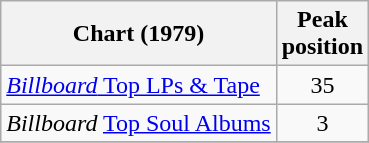<table class="wikitable">
<tr>
<th>Chart (1979)</th>
<th>Peak<br>position</th>
</tr>
<tr>
<td><a href='#'><em>Billboard</em> Top LPs & Tape</a></td>
<td align=center>35</td>
</tr>
<tr>
<td><em>Billboard</em> <a href='#'>Top Soul Albums</a></td>
<td align=center>3</td>
</tr>
<tr>
</tr>
</table>
